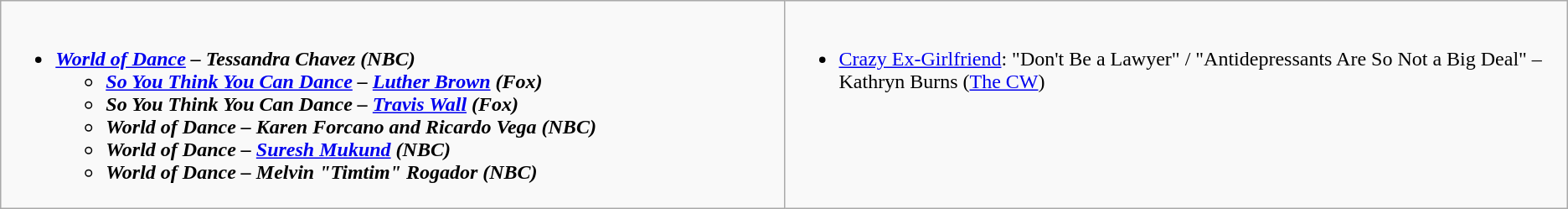<table class="wikitable">
<tr>
<td style="vertical-align:top;" width="50%"><br><ul><li><strong><em><a href='#'>World of Dance</a><em> – Tessandra Chavez (NBC)<strong><ul><li></em><a href='#'>So You Think You Can Dance</a><em> – <a href='#'>Luther Brown</a> (Fox)</li><li></em>So You Think You Can Dance<em> – <a href='#'>Travis Wall</a> (Fox)</li><li></em>World of Dance<em> – Karen Forcano and Ricardo Vega (NBC)</li><li></em>World of Dance<em> – <a href='#'>Suresh Mukund</a> (NBC)</li><li></em>World of Dance<em> – Melvin "Timtim" Rogador (NBC)</li></ul></li></ul></td>
<td style="vertical-align:top;" width="50%"><br><ul><li></em></strong><a href='#'>Crazy Ex-Girlfriend</a></em>: "Don't Be a Lawyer" / "Antidepressants Are So Not a Big Deal" – Kathryn Burns (<a href='#'>The CW</a>)</strong></li></ul></td>
</tr>
</table>
